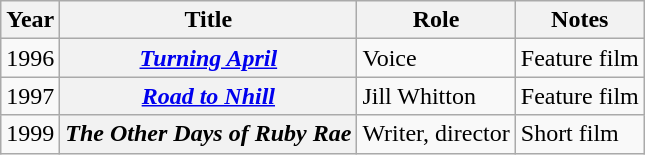<table class="wikitable plainrowheaders sortable">
<tr>
<th scope="col">Year</th>
<th scope="col">Title</th>
<th scope="col">Role</th>
<th class="unsortable">Notes</th>
</tr>
<tr>
<td>1996</td>
<th scope="row"><em><a href='#'>Turning April</a></em></th>
<td>Voice</td>
<td>Feature film</td>
</tr>
<tr>
<td>1997</td>
<th scope="row"><em><a href='#'>Road to Nhill</a></em></th>
<td>Jill Whitton</td>
<td>Feature film</td>
</tr>
<tr>
<td>1999</td>
<th scope="row"><em>The Other Days of Ruby Rae</em></th>
<td>Writer, director</td>
<td>Short film</td>
</tr>
</table>
